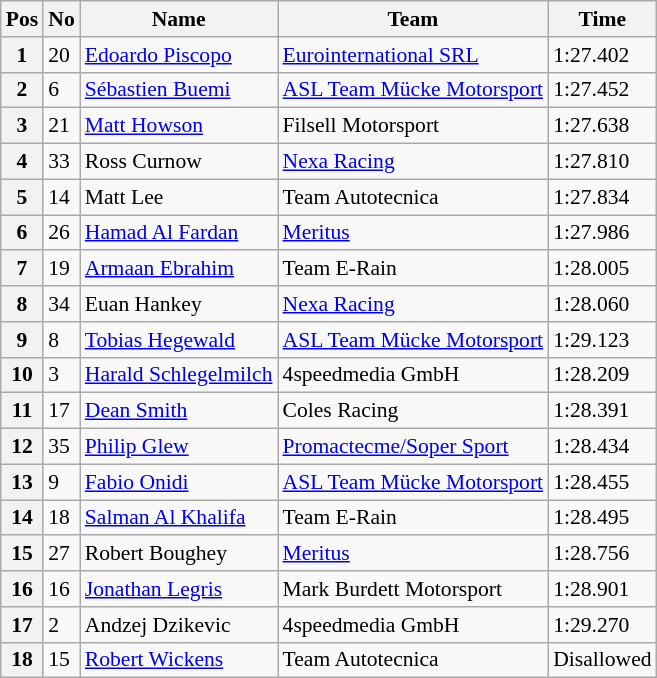<table class="wikitable" style="font-size: 90%">
<tr>
<th>Pos</th>
<th>No</th>
<th>Name</th>
<th>Team</th>
<th>Time</th>
</tr>
<tr>
<th>1</th>
<td>20</td>
<td> <a href='#'>Edoardo Piscopo</a></td>
<td><a href='#'>Eurointernational SRL</a></td>
<td>1:27.402</td>
</tr>
<tr>
<th>2</th>
<td>6</td>
<td> <a href='#'>Sébastien Buemi</a></td>
<td><a href='#'>ASL Team Mücke Motorsport</a></td>
<td>1:27.452</td>
</tr>
<tr>
<th>3</th>
<td>21</td>
<td> <a href='#'>Matt Howson</a></td>
<td>Filsell Motorsport</td>
<td>1:27.638</td>
</tr>
<tr>
<th>4</th>
<td>33</td>
<td> Ross Curnow</td>
<td><a href='#'>Nexa Racing</a></td>
<td>1:27.810</td>
</tr>
<tr>
<th>5</th>
<td>14</td>
<td> Matt Lee</td>
<td>Team Autotecnica</td>
<td>1:27.834</td>
</tr>
<tr>
<th>6</th>
<td>26</td>
<td> <a href='#'>Hamad Al Fardan</a></td>
<td><a href='#'>Meritus</a></td>
<td>1:27.986</td>
</tr>
<tr>
<th>7</th>
<td>19</td>
<td> <a href='#'>Armaan Ebrahim</a></td>
<td>Team E-Rain</td>
<td>1:28.005</td>
</tr>
<tr>
<th>8</th>
<td>34</td>
<td> Euan Hankey</td>
<td><a href='#'>Nexa Racing</a></td>
<td>1:28.060</td>
</tr>
<tr>
<th>9</th>
<td>8</td>
<td> <a href='#'>Tobias Hegewald</a></td>
<td><a href='#'>ASL Team Mücke Motorsport</a></td>
<td>1:29.123</td>
</tr>
<tr>
<th>10</th>
<td>3</td>
<td> <a href='#'>Harald Schlegelmilch</a></td>
<td>4speedmedia GmbH</td>
<td>1:28.209</td>
</tr>
<tr>
<th>11</th>
<td>17</td>
<td> <a href='#'>Dean Smith</a></td>
<td>Coles Racing</td>
<td>1:28.391</td>
</tr>
<tr>
<th>12</th>
<td>35</td>
<td> <a href='#'>Philip Glew</a></td>
<td><a href='#'>Promactecme/Soper Sport</a></td>
<td>1:28.434</td>
</tr>
<tr>
<th>13</th>
<td>9</td>
<td> <a href='#'>Fabio Onidi</a></td>
<td><a href='#'>ASL Team Mücke Motorsport</a></td>
<td>1:28.455</td>
</tr>
<tr>
<th>14</th>
<td>18</td>
<td> <a href='#'>Salman Al Khalifa</a></td>
<td>Team E-Rain</td>
<td>1:28.495</td>
</tr>
<tr>
<th>15</th>
<td>27</td>
<td> Robert Boughey</td>
<td><a href='#'>Meritus</a></td>
<td>1:28.756</td>
</tr>
<tr>
<th>16</th>
<td>16</td>
<td> <a href='#'>Jonathan Legris</a></td>
<td>Mark Burdett Motorsport</td>
<td>1:28.901</td>
</tr>
<tr>
<th>17</th>
<td>2</td>
<td> Andzej Dzikevic</td>
<td>4speedmedia GmbH</td>
<td>1:29.270</td>
</tr>
<tr>
<th>18</th>
<td>15</td>
<td> <a href='#'>Robert Wickens</a></td>
<td>Team Autotecnica</td>
<td>Disallowed</td>
</tr>
</table>
